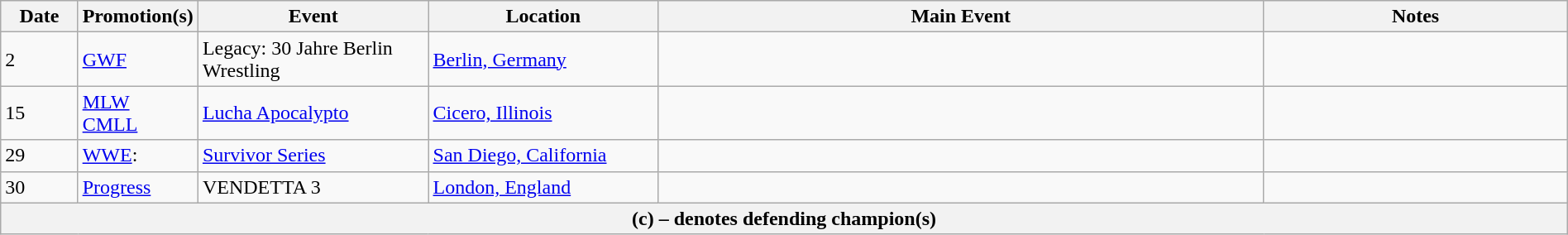<table class="wikitable" style="width:100%;">
<tr>
<th width="5%">Date</th>
<th width="5%">Promotion(s)</th>
<th style="width:15%;">Event</th>
<th style="width:15%;">Location</th>
<th style="width:40%;">Main Event</th>
<th style="width:20%;">Notes</th>
</tr>
<tr>
<td>2</td>
<td><a href='#'>GWF</a></td>
<td>Legacy: 30 Jahre Berlin Wrestling</td>
<td><a href='#'>Berlin, Germany</a></td>
<td></td>
<td></td>
</tr>
<tr>
<td>15</td>
<td><a href='#'>MLW</a><br><a href='#'>CMLL</a></td>
<td><a href='#'>Lucha Apocalypto</a></td>
<td><a href='#'>Cicero, Illinois</a></td>
<td></td>
<td></td>
</tr>
<tr>
<td>29</td>
<td><a href='#'>WWE</a>:</td>
<td><a href='#'>Survivor Series</a></td>
<td><a href='#'>San Diego, California</a></td>
<td></td>
<td></td>
</tr>
<tr>
<td>30</td>
<td><a href='#'>Progress</a></td>
<td>VENDETTA 3</td>
<td><a href='#'>London, England</a></td>
<td></td>
<td></td>
</tr>
<tr>
<th colspan="6">(c) – denotes defending champion(s)</th>
</tr>
</table>
